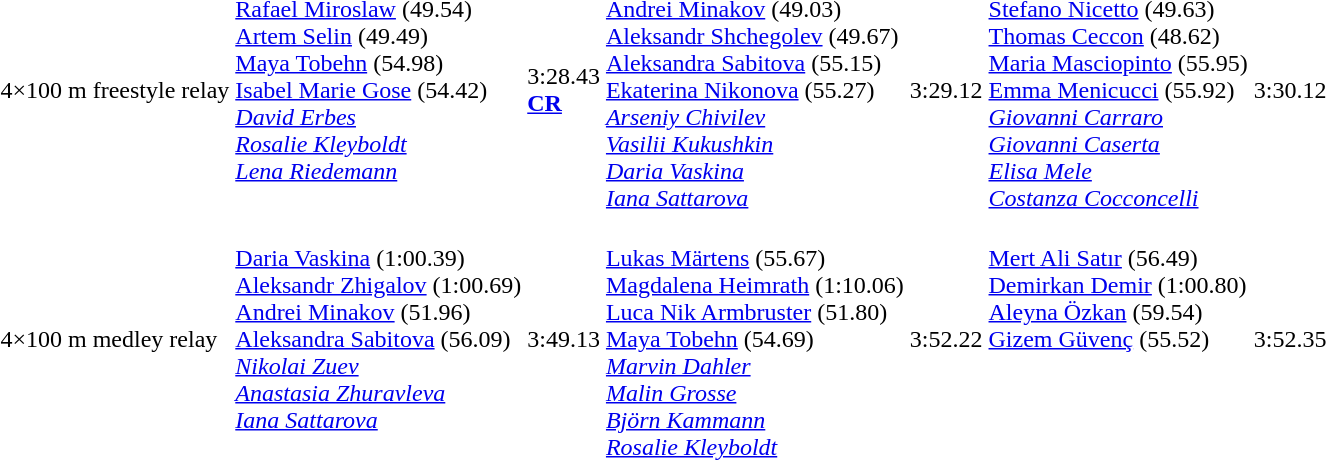<table>
<tr>
<td>4×100 m freestyle relay</td>
<td valign=top><br><a href='#'>Rafael Miroslaw</a> (49.54)<br><a href='#'>Artem Selin</a> (49.49)<br><a href='#'>Maya Tobehn</a> (54.98)<br><a href='#'>Isabel Marie Gose</a> (54.42)<br><em><a href='#'>David Erbes</a><br><a href='#'>Rosalie Kleyboldt</a><br><a href='#'>Lena Riedemann</a></em></td>
<td>3:28.43<br><strong><a href='#'>CR</a></strong></td>
<td><br><a href='#'>Andrei Minakov</a> (49.03)<br><a href='#'>Aleksandr Shchegolev</a> (49.67)<br><a href='#'>Aleksandra Sabitova</a> (55.15)<br><a href='#'>Ekaterina Nikonova</a> (55.27)<br><em><a href='#'>Arseniy Chivilev</a><br><a href='#'>Vasilii Kukushkin</a><br><a href='#'>Daria Vaskina</a><br><a href='#'>Iana Sattarova</a></em></td>
<td>3:29.12</td>
<td><br><a href='#'>Stefano Nicetto</a> (49.63)<br><a href='#'>Thomas Ceccon</a> (48.62)<br><a href='#'>Maria Masciopinto</a> (55.95)<br><a href='#'>Emma Menicucci</a> (55.92)<br><em><a href='#'>Giovanni Carraro</a><br><a href='#'>Giovanni Caserta</a><br><a href='#'>Elisa Mele</a><br><a href='#'>Costanza Cocconcelli</a></em></td>
<td>3:30.12</td>
</tr>
<tr>
<td>4×100 m medley relay</td>
<td valign=top><br><a href='#'>Daria Vaskina</a> (1:00.39)<br><a href='#'>Aleksandr Zhigalov</a> (1:00.69)<br><a href='#'>Andrei Minakov</a> (51.96)<br><a href='#'>Aleksandra Sabitova</a> (56.09)<br><em><a href='#'>Nikolai Zuev</a><br><a href='#'>Anastasia Zhuravleva</a><br><a href='#'>Iana Sattarova</a></em></td>
<td>3:49.13</td>
<td><br><a href='#'>Lukas Märtens</a> (55.67)<br><a href='#'>Magdalena Heimrath</a> (1:10.06)<br><a href='#'>Luca Nik Armbruster</a> (51.80)<br><a href='#'>Maya Tobehn</a> (54.69)<br><em><a href='#'>Marvin Dahler</a><br><a href='#'>Malin Grosse</a><br><a href='#'>Björn Kammann</a><br><a href='#'>Rosalie Kleyboldt</a></em></td>
<td>3:52.22</td>
<td valign=top><br><a href='#'>Mert Ali Satır</a> (56.49)<br><a href='#'>Demirkan Demir</a> (1:00.80)<br><a href='#'>Aleyna Özkan</a> (59.54)<br><a href='#'>Gizem Güvenç</a> (55.52)</td>
<td>3:52.35</td>
</tr>
</table>
